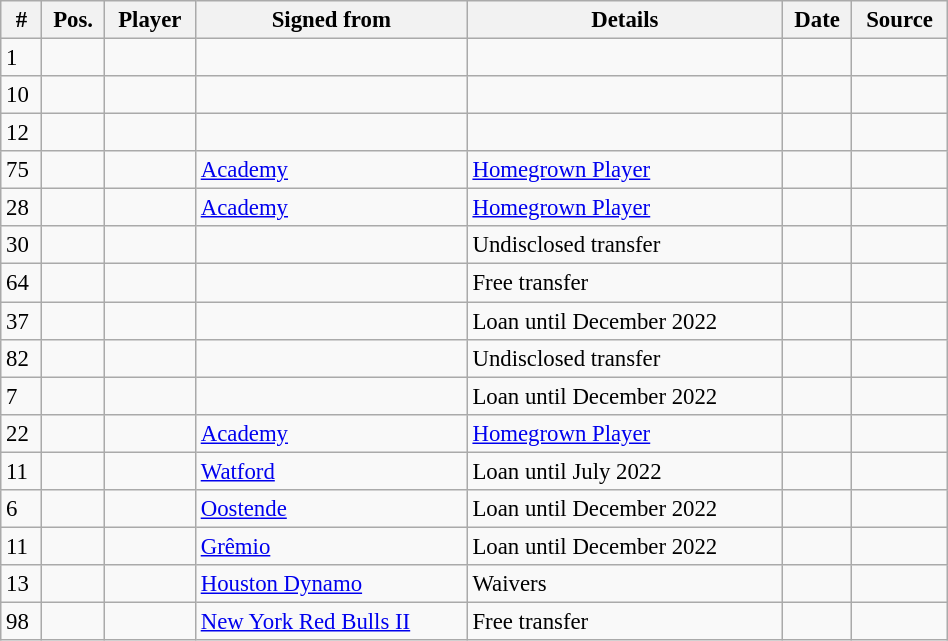<table class="wikitable sortable" style="width:50%; font-size:95%; text-align:left;">
<tr>
<th>#</th>
<th>Pos.</th>
<th>Player</th>
<th>Signed from</th>
<th>Details</th>
<th>Date</th>
<th>Source</th>
</tr>
<tr>
<td>1</td>
<td></td>
<td></td>
<td></td>
<td></td>
<td></td>
<td></td>
</tr>
<tr>
<td>10</td>
<td></td>
<td></td>
<td></td>
<td></td>
<td></td>
<td></td>
</tr>
<tr>
<td>12</td>
<td></td>
<td></td>
<td></td>
<td></td>
<td></td>
<td></td>
</tr>
<tr>
<td>75</td>
<td></td>
<td></td>
<td><a href='#'>Academy</a></td>
<td><a href='#'>Homegrown Player</a></td>
<td></td>
<td></td>
</tr>
<tr>
<td>28</td>
<td></td>
<td></td>
<td><a href='#'>Academy</a></td>
<td><a href='#'>Homegrown Player</a></td>
<td></td>
<td></td>
</tr>
<tr>
<td>30</td>
<td></td>
<td></td>
<td></td>
<td>Undisclosed transfer</td>
<td></td>
<td></td>
</tr>
<tr>
<td>64</td>
<td></td>
<td></td>
<td></td>
<td>Free transfer</td>
<td></td>
<td></td>
</tr>
<tr>
<td>37</td>
<td></td>
<td></td>
<td></td>
<td>Loan until December 2022</td>
<td></td>
<td></td>
</tr>
<tr>
<td>82</td>
<td></td>
<td></td>
<td></td>
<td>Undisclosed transfer</td>
<td></td>
<td></td>
</tr>
<tr>
<td>7</td>
<td></td>
<td></td>
<td></td>
<td>Loan until December 2022</td>
<td></td>
<td></td>
</tr>
<tr>
<td>22</td>
<td></td>
<td></td>
<td><a href='#'>Academy</a></td>
<td><a href='#'>Homegrown Player</a></td>
<td></td>
<td></td>
</tr>
<tr>
<td>11</td>
<td></td>
<td></td>
<td> <a href='#'>Watford</a></td>
<td>Loan until July 2022</td>
<td></td>
<td></td>
</tr>
<tr>
<td>6</td>
<td></td>
<td></td>
<td> <a href='#'>Oostende</a></td>
<td>Loan until December 2022</td>
<td></td>
<td></td>
</tr>
<tr>
<td>11</td>
<td></td>
<td></td>
<td> <a href='#'>Grêmio</a></td>
<td>Loan until December 2022</td>
<td></td>
<td></td>
</tr>
<tr>
<td>13</td>
<td></td>
<td></td>
<td> <a href='#'>Houston Dynamo</a></td>
<td>Waivers</td>
<td></td>
<td></td>
</tr>
<tr>
<td>98</td>
<td></td>
<td></td>
<td> <a href='#'>New York Red Bulls II</a></td>
<td>Free transfer</td>
<td></td>
<td></td>
</tr>
</table>
